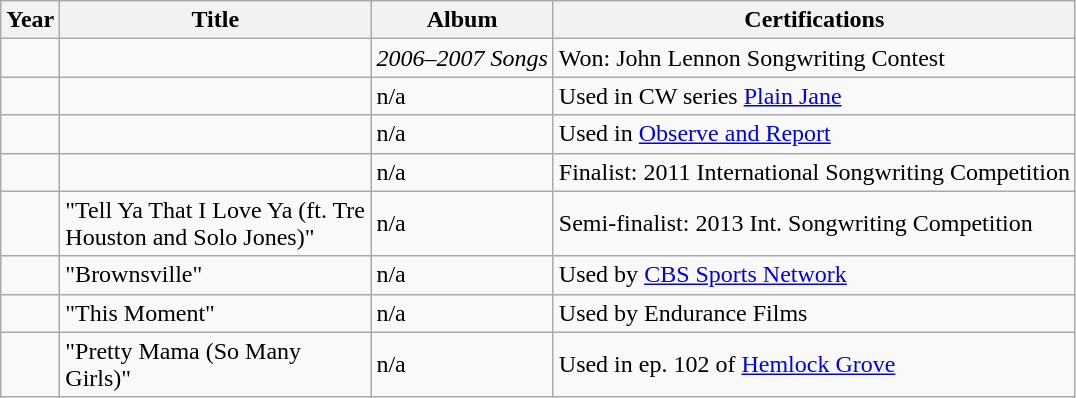<table class="wikitable">
<tr>
<th>Year</th>
<th style="width:200px;">Title</th>
<th>Album</th>
<th>Certifications</th>
</tr>
<tr>
<td></td>
<td></td>
<td><em>2006–2007 Songs</em></td>
<td>Won: John Lennon Songwriting Contest</td>
</tr>
<tr>
<td></td>
<td></td>
<td>n/a</td>
<td>Used in CW series <a href='#'>Plain Jane</a></td>
</tr>
<tr>
<td></td>
<td></td>
<td>n/a</td>
<td>Used in <a href='#'>Observe and Report</a></td>
</tr>
<tr>
<td></td>
<td></td>
<td>n/a</td>
<td>Finalist: 2011 International Songwriting Competition</td>
</tr>
<tr>
<td></td>
<td>"Tell Ya That I Love Ya (ft. Tre Houston and Solo Jones)"</td>
<td>n/a</td>
<td>Semi-finalist: 2013 Int. Songwriting Competition</td>
</tr>
<tr>
<td></td>
<td>"Brownsville"</td>
<td>n/a</td>
<td>Used by <a href='#'>CBS Sports Network</a></td>
</tr>
<tr>
<td></td>
<td>"This Moment"</td>
<td>n/a</td>
<td>Used by Endurance Films</td>
</tr>
<tr>
<td></td>
<td>"Pretty Mama (So Many Girls)"</td>
<td>n/a</td>
<td>Used in ep. 102 of <a href='#'>Hemlock Grove</a></td>
</tr>
</table>
